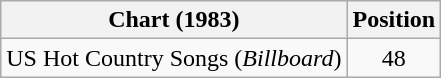<table class="wikitable">
<tr>
<th>Chart (1983)</th>
<th>Position</th>
</tr>
<tr>
<td>US Hot Country Songs (<em>Billboard</em>)</td>
<td align="center">48</td>
</tr>
</table>
